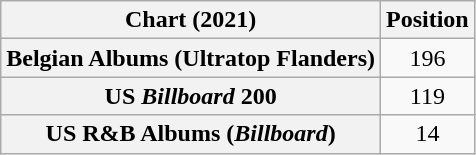<table class="wikitable sortable plainrowheaders" style="text-align:center;">
<tr>
<th scope="col">Chart (2021)</th>
<th scope="col">Position</th>
</tr>
<tr>
<th scope="row">Belgian Albums (Ultratop Flanders)</th>
<td>196</td>
</tr>
<tr>
<th scope="row">US <em>Billboard</em> 200</th>
<td>119</td>
</tr>
<tr>
<th scope="row">US R&B Albums (<em>Billboard</em>)</th>
<td>14</td>
</tr>
</table>
